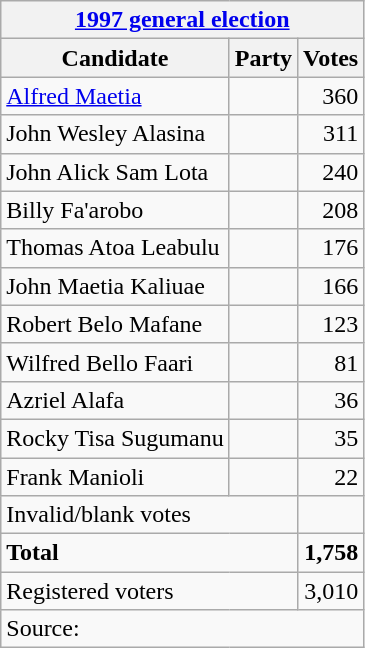<table class=wikitable style=text-align:left>
<tr>
<th colspan=3><a href='#'>1997 general election</a></th>
</tr>
<tr>
<th>Candidate</th>
<th>Party</th>
<th>Votes</th>
</tr>
<tr>
<td><a href='#'>Alfred Maetia</a></td>
<td></td>
<td align=right>360</td>
</tr>
<tr>
<td>John Wesley Alasina</td>
<td></td>
<td align=right>311</td>
</tr>
<tr>
<td>John Alick Sam Lota</td>
<td></td>
<td align=right>240</td>
</tr>
<tr>
<td>Billy Fa'arobo</td>
<td></td>
<td align=right>208</td>
</tr>
<tr>
<td>Thomas Atoa Leabulu</td>
<td></td>
<td align=right>176</td>
</tr>
<tr>
<td>John Maetia Kaliuae</td>
<td></td>
<td align=right>166</td>
</tr>
<tr>
<td>Robert Belo Mafane</td>
<td></td>
<td align=right>123</td>
</tr>
<tr>
<td>Wilfred Bello Faari</td>
<td></td>
<td align=right>81</td>
</tr>
<tr>
<td>Azriel Alafa</td>
<td></td>
<td align=right>36</td>
</tr>
<tr>
<td>Rocky Tisa Sugumanu</td>
<td></td>
<td align=right>35</td>
</tr>
<tr>
<td>Frank Manioli</td>
<td></td>
<td align=right>22</td>
</tr>
<tr>
<td colspan=2>Invalid/blank votes</td>
<td></td>
</tr>
<tr>
<td colspan=2><strong>Total</strong></td>
<td align=right><strong>1,758</strong></td>
</tr>
<tr>
<td colspan=2>Registered voters</td>
<td align=right>3,010</td>
</tr>
<tr>
<td colspan=3>Source: </td>
</tr>
</table>
